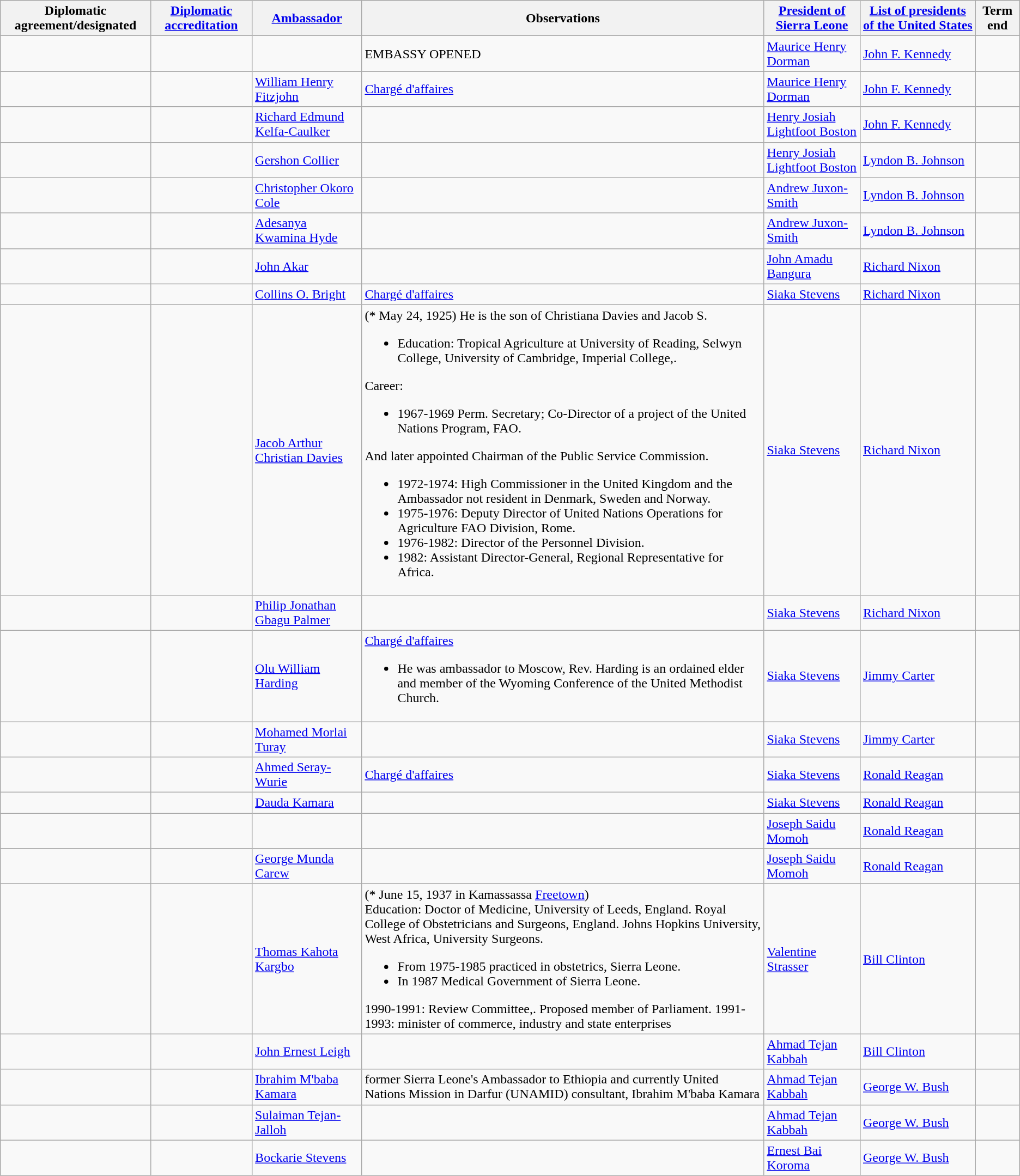<table class="wikitable sortable">
<tr>
<th>Diplomatic agreement/designated</th>
<th><a href='#'>Diplomatic accreditation</a></th>
<th><a href='#'>Ambassador</a></th>
<th>Observations</th>
<th><a href='#'>President of Sierra Leone</a></th>
<th><a href='#'>List of presidents of the United States</a></th>
<th>Term end</th>
</tr>
<tr>
<td></td>
<td></td>
<td></td>
<td>EMBASSY OPENED</td>
<td><a href='#'>Maurice Henry Dorman</a></td>
<td><a href='#'>John F. Kennedy</a></td>
<td></td>
</tr>
<tr>
<td></td>
<td></td>
<td><a href='#'>William Henry Fitzjohn</a></td>
<td><a href='#'>Chargé d'affaires</a></td>
<td><a href='#'>Maurice Henry Dorman</a></td>
<td><a href='#'>John F. Kennedy</a></td>
<td></td>
</tr>
<tr>
<td></td>
<td></td>
<td><a href='#'>Richard Edmund Kelfa-Caulker</a></td>
<td></td>
<td><a href='#'>Henry Josiah Lightfoot Boston</a></td>
<td><a href='#'>John F. Kennedy</a></td>
<td></td>
</tr>
<tr>
<td></td>
<td></td>
<td><a href='#'>Gershon Collier</a></td>
<td></td>
<td><a href='#'>Henry Josiah Lightfoot Boston</a></td>
<td><a href='#'>Lyndon B. Johnson</a></td>
<td></td>
</tr>
<tr>
<td></td>
<td></td>
<td><a href='#'>Christopher Okoro Cole</a></td>
<td></td>
<td><a href='#'>Andrew Juxon-Smith</a></td>
<td><a href='#'>Lyndon B. Johnson</a></td>
<td></td>
</tr>
<tr>
<td></td>
<td></td>
<td><a href='#'>Adesanya Kwamina Hyde</a></td>
<td></td>
<td><a href='#'>Andrew Juxon-Smith</a></td>
<td><a href='#'>Lyndon B. Johnson</a></td>
<td></td>
</tr>
<tr>
<td></td>
<td></td>
<td><a href='#'>John Akar</a></td>
<td></td>
<td><a href='#'>John Amadu Bangura</a></td>
<td><a href='#'>Richard Nixon</a></td>
<td></td>
</tr>
<tr>
<td></td>
<td></td>
<td><a href='#'>Collins O. Bright</a></td>
<td><a href='#'>Chargé d'affaires</a></td>
<td><a href='#'>Siaka Stevens</a></td>
<td><a href='#'>Richard Nixon</a></td>
<td></td>
</tr>
<tr>
<td></td>
<td></td>
<td><a href='#'>Jacob Arthur Christian Davies</a></td>
<td>(* May 24, 1925) He is the son of Christiana Davies and Jacob S.<br><ul><li>Education: Tropical Agriculture at University of Reading, Selwyn College, University of Cambridge, Imperial College,.</li></ul>Career:<ul><li>1967-1969 Perm. Secretary; Co-Director of a project of the United Nations Program, FAO.</li></ul>And later appointed Chairman of the Public Service Commission.<ul><li>1972-1974: High Commissioner in the United Kingdom and the Ambassador not resident in Denmark, Sweden and Norway.</li><li>1975-1976: Deputy Director of United Nations Operations for Agriculture FAO Division, Rome.</li><li>1976-1982: Director of the Personnel Division.</li><li>1982: Assistant Director-General, Regional Representative for Africa.</li></ul></td>
<td><a href='#'>Siaka Stevens</a></td>
<td><a href='#'>Richard Nixon</a></td>
<td></td>
</tr>
<tr>
<td></td>
<td></td>
<td><a href='#'>Philip Jonathan Gbagu Palmer</a></td>
<td></td>
<td><a href='#'>Siaka Stevens</a></td>
<td><a href='#'>Richard Nixon</a></td>
<td></td>
</tr>
<tr>
<td></td>
<td></td>
<td><a href='#'>Olu William Harding</a></td>
<td><a href='#'>Chargé d'affaires</a><br><ul><li>He was ambassador to Moscow, Rev. Harding is an ordained elder and member of the Wyoming Conference of the United Methodist Church.</li></ul></td>
<td><a href='#'>Siaka Stevens</a></td>
<td><a href='#'>Jimmy Carter</a></td>
<td></td>
</tr>
<tr>
<td></td>
<td></td>
<td><a href='#'>Mohamed Morlai Turay</a></td>
<td></td>
<td><a href='#'>Siaka Stevens</a></td>
<td><a href='#'>Jimmy Carter</a></td>
<td></td>
</tr>
<tr>
<td></td>
<td></td>
<td><a href='#'>Ahmed Seray-Wurie</a></td>
<td><a href='#'>Chargé d'affaires</a></td>
<td><a href='#'>Siaka Stevens</a></td>
<td><a href='#'>Ronald Reagan</a></td>
<td></td>
</tr>
<tr>
<td></td>
<td></td>
<td><a href='#'>Dauda Kamara</a></td>
<td></td>
<td><a href='#'>Siaka Stevens</a></td>
<td><a href='#'>Ronald Reagan</a></td>
<td></td>
</tr>
<tr>
<td></td>
<td></td>
<td></td>
<td></td>
<td><a href='#'>Joseph Saidu Momoh</a></td>
<td><a href='#'>Ronald Reagan</a></td>
<td></td>
</tr>
<tr>
<td></td>
<td></td>
<td><a href='#'>George Munda Carew</a></td>
<td></td>
<td><a href='#'>Joseph Saidu Momoh</a></td>
<td><a href='#'>Ronald Reagan</a></td>
<td></td>
</tr>
<tr>
<td></td>
<td></td>
<td><a href='#'>Thomas Kahota Kargbo</a></td>
<td>(* June 15, 1937 in Kamassassa <a href='#'>Freetown</a>)<br>Education: Doctor of Medicine, University of Leeds, England. Royal College of Obstetricians and Surgeons, England. Johns Hopkins University, West Africa, University Surgeons.<ul><li>From 1975-1985 practiced in obstetrics, Sierra Leone.</li><li>In 1987 Medical Government of Sierra Leone.</li></ul>1990-1991: Review Committee,. Proposed member of Parliament.
1991-1993: minister of commerce, industry and state enterprises</td>
<td><a href='#'>Valentine Strasser</a></td>
<td><a href='#'>Bill Clinton</a></td>
<td></td>
</tr>
<tr>
<td></td>
<td></td>
<td><a href='#'>John Ernest Leigh</a></td>
<td></td>
<td><a href='#'>Ahmad Tejan Kabbah</a></td>
<td><a href='#'>Bill Clinton</a></td>
<td></td>
</tr>
<tr>
<td></td>
<td></td>
<td><a href='#'>Ibrahim M'baba Kamara</a></td>
<td>former Sierra Leone's Ambassador to Ethiopia and currently United Nations Mission in Darfur (UNAMID) consultant, Ibrahim M'baba Kamara</td>
<td><a href='#'>Ahmad Tejan Kabbah</a></td>
<td><a href='#'>George W. Bush</a></td>
<td></td>
</tr>
<tr>
<td></td>
<td></td>
<td><a href='#'>Sulaiman Tejan-Jalloh</a></td>
<td></td>
<td><a href='#'>Ahmad Tejan Kabbah</a></td>
<td><a href='#'>George W. Bush</a></td>
<td></td>
</tr>
<tr>
<td></td>
<td></td>
<td><a href='#'>Bockarie Stevens</a></td>
<td></td>
<td><a href='#'>Ernest Bai Koroma</a></td>
<td><a href='#'>George W. Bush</a></td>
<td></td>
</tr>
</table>
